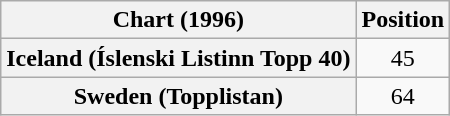<table class="wikitable sortable plainrowheaders" style="text-align:center">
<tr>
<th>Chart (1996)</th>
<th>Position</th>
</tr>
<tr>
<th scope="row">Iceland (Íslenski Listinn Topp 40)</th>
<td>45</td>
</tr>
<tr>
<th scope="row">Sweden (Topplistan)</th>
<td>64</td>
</tr>
</table>
